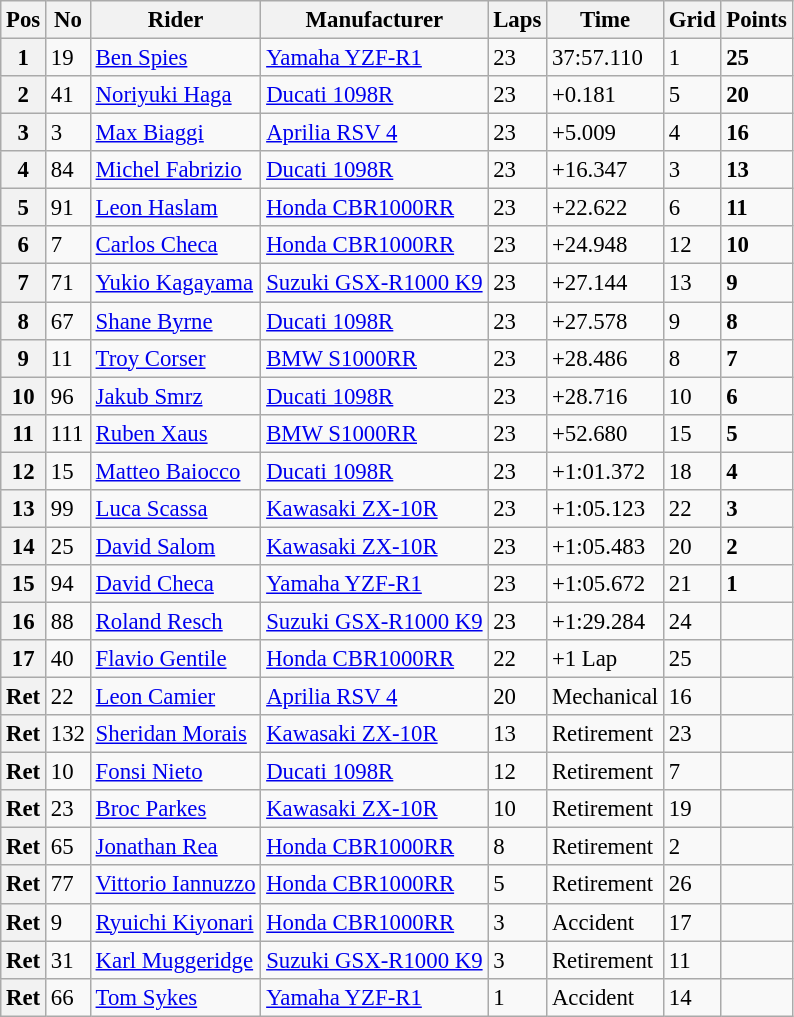<table class="wikitable" style="font-size: 95%;">
<tr>
<th>Pos</th>
<th>No</th>
<th>Rider</th>
<th>Manufacturer</th>
<th>Laps</th>
<th>Time</th>
<th>Grid</th>
<th>Points</th>
</tr>
<tr>
<th>1</th>
<td>19</td>
<td> <a href='#'>Ben Spies</a></td>
<td><a href='#'>Yamaha YZF-R1</a></td>
<td>23</td>
<td>37:57.110</td>
<td>1</td>
<td><strong>25</strong></td>
</tr>
<tr>
<th>2</th>
<td>41</td>
<td> <a href='#'>Noriyuki Haga</a></td>
<td><a href='#'>Ducati 1098R</a></td>
<td>23</td>
<td>+0.181</td>
<td>5</td>
<td><strong>20</strong></td>
</tr>
<tr>
<th>3</th>
<td>3</td>
<td> <a href='#'>Max Biaggi</a></td>
<td><a href='#'>Aprilia RSV 4</a></td>
<td>23</td>
<td>+5.009</td>
<td>4</td>
<td><strong>16</strong></td>
</tr>
<tr>
<th>4</th>
<td>84</td>
<td> <a href='#'>Michel Fabrizio</a></td>
<td><a href='#'>Ducati 1098R</a></td>
<td>23</td>
<td>+16.347</td>
<td>3</td>
<td><strong>13</strong></td>
</tr>
<tr>
<th>5</th>
<td>91</td>
<td> <a href='#'>Leon Haslam</a></td>
<td><a href='#'>Honda CBR1000RR</a></td>
<td>23</td>
<td>+22.622</td>
<td>6</td>
<td><strong>11</strong></td>
</tr>
<tr>
<th>6</th>
<td>7</td>
<td> <a href='#'>Carlos Checa</a></td>
<td><a href='#'>Honda CBR1000RR</a></td>
<td>23</td>
<td>+24.948</td>
<td>12</td>
<td><strong>10</strong></td>
</tr>
<tr>
<th>7</th>
<td>71</td>
<td> <a href='#'>Yukio Kagayama</a></td>
<td><a href='#'>Suzuki GSX-R1000 K9</a></td>
<td>23</td>
<td>+27.144</td>
<td>13</td>
<td><strong>9</strong></td>
</tr>
<tr>
<th>8</th>
<td>67</td>
<td> <a href='#'>Shane Byrne</a></td>
<td><a href='#'>Ducati 1098R</a></td>
<td>23</td>
<td>+27.578</td>
<td>9</td>
<td><strong>8</strong></td>
</tr>
<tr>
<th>9</th>
<td>11</td>
<td> <a href='#'>Troy Corser</a></td>
<td><a href='#'>BMW S1000RR</a></td>
<td>23</td>
<td>+28.486</td>
<td>8</td>
<td><strong>7</strong></td>
</tr>
<tr>
<th>10</th>
<td>96</td>
<td> <a href='#'>Jakub Smrz</a></td>
<td><a href='#'>Ducati 1098R</a></td>
<td>23</td>
<td>+28.716</td>
<td>10</td>
<td><strong>6</strong></td>
</tr>
<tr>
<th>11</th>
<td>111</td>
<td> <a href='#'>Ruben Xaus</a></td>
<td><a href='#'>BMW S1000RR</a></td>
<td>23</td>
<td>+52.680</td>
<td>15</td>
<td><strong>5</strong></td>
</tr>
<tr>
<th>12</th>
<td>15</td>
<td> <a href='#'>Matteo Baiocco</a></td>
<td><a href='#'>Ducati 1098R</a></td>
<td>23</td>
<td>+1:01.372</td>
<td>18</td>
<td><strong>4</strong></td>
</tr>
<tr>
<th>13</th>
<td>99</td>
<td> <a href='#'>Luca Scassa</a></td>
<td><a href='#'>Kawasaki ZX-10R</a></td>
<td>23</td>
<td>+1:05.123</td>
<td>22</td>
<td><strong>3</strong></td>
</tr>
<tr>
<th>14</th>
<td>25</td>
<td> <a href='#'>David Salom</a></td>
<td><a href='#'>Kawasaki ZX-10R</a></td>
<td>23</td>
<td>+1:05.483</td>
<td>20</td>
<td><strong>2</strong></td>
</tr>
<tr>
<th>15</th>
<td>94</td>
<td> <a href='#'>David Checa</a></td>
<td><a href='#'>Yamaha YZF-R1</a></td>
<td>23</td>
<td>+1:05.672</td>
<td>21</td>
<td><strong>1</strong></td>
</tr>
<tr>
<th>16</th>
<td>88</td>
<td> <a href='#'>Roland Resch</a></td>
<td><a href='#'>Suzuki GSX-R1000 K9</a></td>
<td>23</td>
<td>+1:29.284</td>
<td>24</td>
<td></td>
</tr>
<tr>
<th>17</th>
<td>40</td>
<td> <a href='#'>Flavio Gentile</a></td>
<td><a href='#'>Honda CBR1000RR</a></td>
<td>22</td>
<td>+1 Lap</td>
<td>25</td>
<td></td>
</tr>
<tr>
<th>Ret</th>
<td>22</td>
<td> <a href='#'>Leon Camier</a></td>
<td><a href='#'>Aprilia RSV 4</a></td>
<td>20</td>
<td>Mechanical</td>
<td>16</td>
<td></td>
</tr>
<tr>
<th>Ret</th>
<td>132</td>
<td> <a href='#'>Sheridan Morais</a></td>
<td><a href='#'>Kawasaki ZX-10R</a></td>
<td>13</td>
<td>Retirement</td>
<td>23</td>
<td></td>
</tr>
<tr>
<th>Ret</th>
<td>10</td>
<td> <a href='#'>Fonsi Nieto</a></td>
<td><a href='#'>Ducati 1098R</a></td>
<td>12</td>
<td>Retirement</td>
<td>7</td>
<td></td>
</tr>
<tr>
<th>Ret</th>
<td>23</td>
<td> <a href='#'>Broc Parkes</a></td>
<td><a href='#'>Kawasaki ZX-10R</a></td>
<td>10</td>
<td>Retirement</td>
<td>19</td>
<td></td>
</tr>
<tr>
<th>Ret</th>
<td>65</td>
<td> <a href='#'>Jonathan Rea</a></td>
<td><a href='#'>Honda CBR1000RR</a></td>
<td>8</td>
<td>Retirement</td>
<td>2</td>
<td></td>
</tr>
<tr>
<th>Ret</th>
<td>77</td>
<td> <a href='#'>Vittorio Iannuzzo</a></td>
<td><a href='#'>Honda CBR1000RR</a></td>
<td>5</td>
<td>Retirement</td>
<td>26</td>
<td></td>
</tr>
<tr>
<th>Ret</th>
<td>9</td>
<td> <a href='#'>Ryuichi Kiyonari</a></td>
<td><a href='#'>Honda CBR1000RR</a></td>
<td>3</td>
<td>Accident</td>
<td>17</td>
<td></td>
</tr>
<tr>
<th>Ret</th>
<td>31</td>
<td> <a href='#'>Karl Muggeridge</a></td>
<td><a href='#'>Suzuki GSX-R1000 K9</a></td>
<td>3</td>
<td>Retirement</td>
<td>11</td>
<td></td>
</tr>
<tr>
<th>Ret</th>
<td>66</td>
<td> <a href='#'>Tom Sykes</a></td>
<td><a href='#'>Yamaha YZF-R1</a></td>
<td>1</td>
<td>Accident</td>
<td>14</td>
<td></td>
</tr>
</table>
